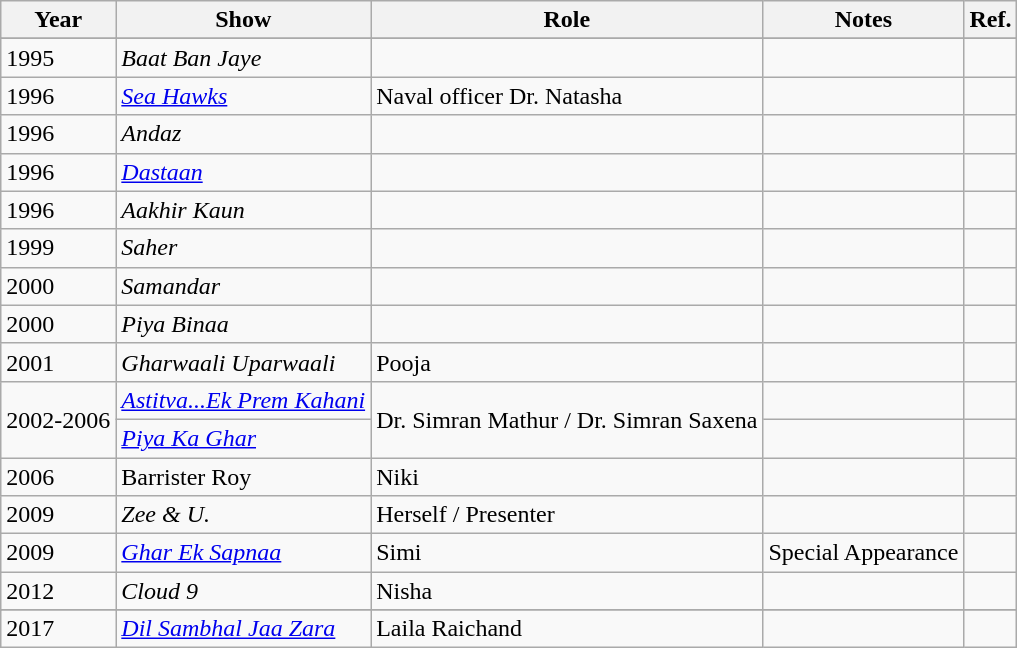<table class="wikitable">
<tr>
<th>Year</th>
<th>Show</th>
<th>Role</th>
<th>Notes</th>
<th>Ref.</th>
</tr>
<tr>
</tr>
<tr>
<td>1995</td>
<td><em>Baat Ban Jaye</em></td>
<td></td>
<td></td>
<td></td>
</tr>
<tr>
<td>1996</td>
<td><em><a href='#'>Sea Hawks</a></em></td>
<td>Naval officer Dr. Natasha</td>
<td></td>
<td></td>
</tr>
<tr>
<td>1996</td>
<td><em>Andaz</em></td>
<td></td>
<td></td>
<td></td>
</tr>
<tr>
<td>1996</td>
<td><em><a href='#'>Dastaan</a></em></td>
<td></td>
<td></td>
<td></td>
</tr>
<tr>
<td>1996</td>
<td><em>Aakhir Kaun</em></td>
<td></td>
<td></td>
<td></td>
</tr>
<tr>
<td>1999</td>
<td><em>Saher</em></td>
<td></td>
<td></td>
<td></td>
</tr>
<tr>
<td>2000</td>
<td><em>Samandar</em></td>
<td></td>
<td></td>
<td></td>
</tr>
<tr>
<td>2000</td>
<td><em> Piya Binaa</em></td>
<td></td>
<td></td>
<td></td>
</tr>
<tr>
<td>2001</td>
<td><em>Gharwaali Uparwaali</em></td>
<td>Pooja</td>
<td></td>
<td></td>
</tr>
<tr>
<td rowspan="2">2002-2006</td>
<td><em><a href='#'>Astitva...Ek Prem Kahani</a></em></td>
<td rowspan="2">Dr. Simran Mathur / Dr. Simran Saxena</td>
<td></td>
<td></td>
</tr>
<tr>
<td><em><a href='#'>Piya Ka Ghar</a></em></td>
<td></td>
</tr>
<tr>
<td>2006</td>
<td>Barrister Roy</td>
<td>Niki</td>
<td></td>
<td></td>
</tr>
<tr>
<td>2009</td>
<td><em>Zee & U.</em></td>
<td>Herself / Presenter</td>
<td></td>
<td></td>
</tr>
<tr>
<td>2009</td>
<td><em><a href='#'>Ghar Ek Sapnaa</a></em></td>
<td>Simi</td>
<td>Special Appearance</td>
<td></td>
</tr>
<tr>
<td>2012</td>
<td><em>Cloud 9</em></td>
<td>Nisha</td>
<td></td>
<td></td>
</tr>
<tr>
</tr>
<tr>
<td>2017</td>
<td><em><a href='#'>Dil Sambhal Jaa Zara</a></em></td>
<td>Laila Raichand</td>
<td></td>
<td></td>
</tr>
</table>
